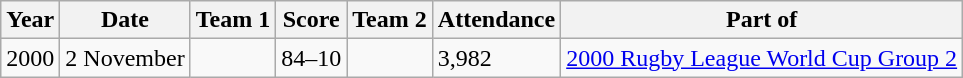<table class="wikitable">
<tr>
<th>Year</th>
<th>Date</th>
<th>Team 1</th>
<th>Score</th>
<th>Team 2</th>
<th>Attendance</th>
<th>Part of</th>
</tr>
<tr>
<td>2000</td>
<td>2 November</td>
<td><strong></strong></td>
<td>84–10</td>
<td></td>
<td>3,982</td>
<td><a href='#'>2000 Rugby League World Cup Group 2</a></td>
</tr>
</table>
